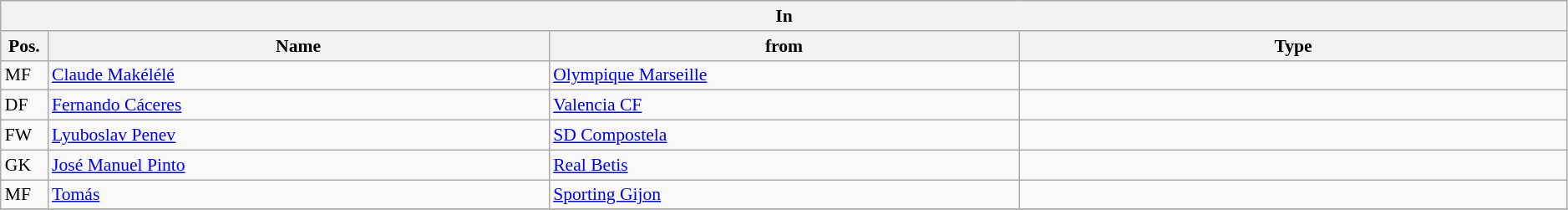<table class="wikitable" style="font-size:90%;width:99%;">
<tr>
<th colspan="4">In</th>
</tr>
<tr>
<th width=3%>Pos.</th>
<th width=32%>Name</th>
<th width=30%>from</th>
<th width=35%>Type</th>
</tr>
<tr>
<td>MF</td>
<td><a href='#'>Claude Makélélé</a></td>
<td><a href='#'>Olympique Marseille</a></td>
<td></td>
</tr>
<tr>
<td>DF</td>
<td><a href='#'>Fernando Cáceres</a></td>
<td><a href='#'>Valencia CF</a></td>
<td></td>
</tr>
<tr>
<td>FW</td>
<td><a href='#'>Lyuboslav Penev</a></td>
<td><a href='#'>SD Compostela</a></td>
<td></td>
</tr>
<tr>
<td>GK</td>
<td><a href='#'>José Manuel Pinto</a></td>
<td><a href='#'>Real Betis</a></td>
<td></td>
</tr>
<tr>
<td>MF</td>
<td><a href='#'>Tomás</a></td>
<td><a href='#'>Sporting Gijon</a></td>
<td></td>
</tr>
<tr>
</tr>
</table>
